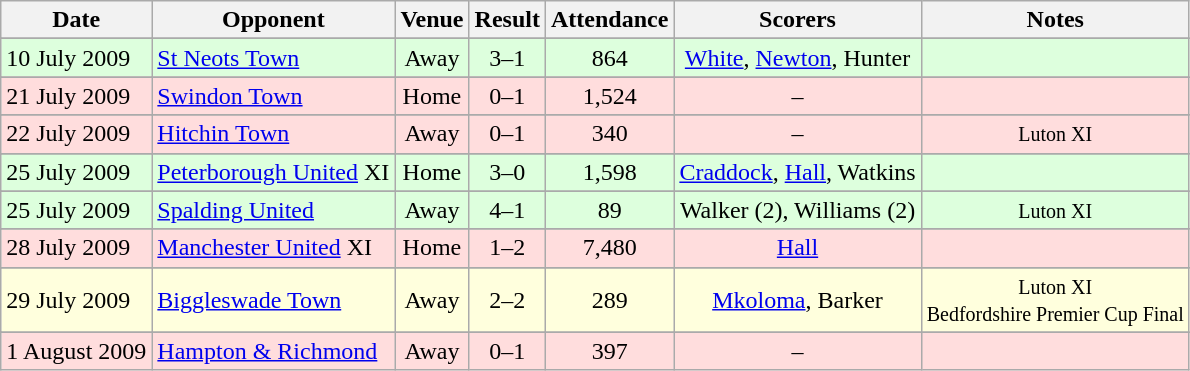<table class="wikitable">
<tr>
<th>Date</th>
<th>Opponent</th>
<th>Venue</th>
<th>Result</th>
<th>Attendance</th>
<th>Scorers</th>
<th>Notes</th>
</tr>
<tr>
</tr>
<tr style="background: #ddffdd;">
<td>10 July 2009</td>
<td><a href='#'>St Neots Town</a></td>
<td align="center">Away</td>
<td align="center">3–1</td>
<td align="center">864</td>
<td align="center"><a href='#'>White</a>, <a href='#'>Newton</a>, Hunter</td>
<td align="center"></td>
</tr>
<tr>
</tr>
<tr style="background: #ffdddd;">
<td>21 July 2009</td>
<td><a href='#'>Swindon Town</a></td>
<td align="center">Home</td>
<td align="center">0–1</td>
<td align="center">1,524</td>
<td align="center">–</td>
<td align="center"></td>
</tr>
<tr>
</tr>
<tr style="background: #ffdddd;">
<td>22 July 2009</td>
<td><a href='#'>Hitchin Town</a></td>
<td align="center">Away</td>
<td align="center">0–1</td>
<td align="center">340</td>
<td align="center">–</td>
<td align="center"><small>Luton XI</small></td>
</tr>
<tr>
</tr>
<tr style="background: #ddffdd;">
<td>25 July 2009</td>
<td><a href='#'>Peterborough United</a> XI</td>
<td align="center">Home</td>
<td align="center">3–0</td>
<td align="center">1,598</td>
<td align="center"><a href='#'>Craddock</a>, <a href='#'>Hall</a>, Watkins</td>
<td align="center"></td>
</tr>
<tr>
</tr>
<tr style="background: #ddffdd;">
<td>25 July 2009</td>
<td><a href='#'>Spalding United</a></td>
<td align="center">Away</td>
<td align="center">4–1</td>
<td align="center">89</td>
<td align="center">Walker (2), Williams (2)</td>
<td align="center"><small>Luton XI</small></td>
</tr>
<tr>
</tr>
<tr style="background: #ffdddd;">
<td>28 July 2009</td>
<td><a href='#'>Manchester United</a> XI</td>
<td align="center">Home</td>
<td align="center">1–2</td>
<td align="center">7,480</td>
<td align="center"><a href='#'>Hall</a></td>
<td align="center"></td>
</tr>
<tr>
</tr>
<tr style="background: #ffffdd;">
<td>29 July 2009</td>
<td><a href='#'>Biggleswade Town</a></td>
<td align="center">Away</td>
<td align="center">2–2</td>
<td align="center">289</td>
<td align="center"><a href='#'>Mkoloma</a>, Barker</td>
<td align="center"><small>Luton XI<br> Bedfordshire Premier Cup Final</small></td>
</tr>
<tr>
</tr>
<tr style="background: #ffdddd;">
<td>1 August 2009</td>
<td><a href='#'>Hampton & Richmond</a></td>
<td align="center">Away</td>
<td align="center">0–1</td>
<td align="center">397</td>
<td align="center">–</td>
<td align="center"></td>
</tr>
</table>
